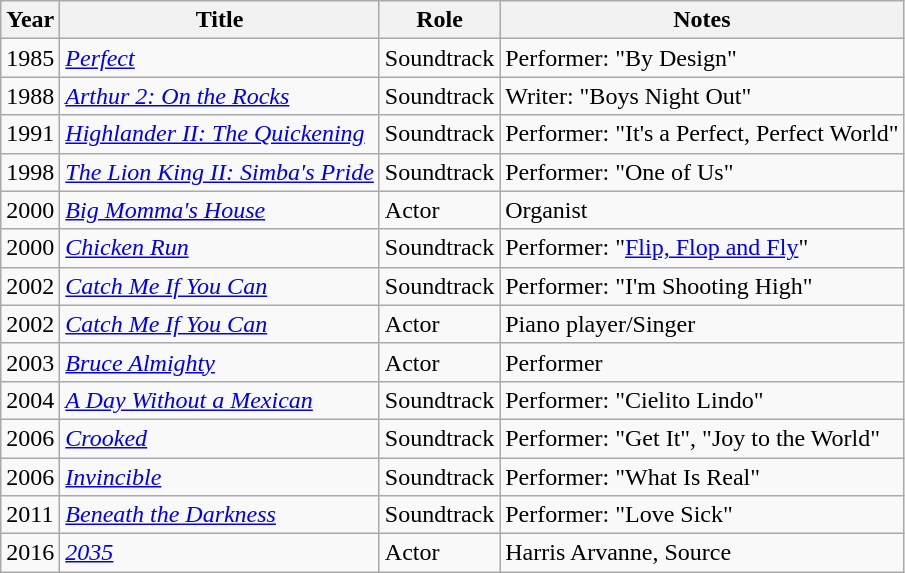<table class="wikitable sortable">
<tr>
<th>Year</th>
<th>Title</th>
<th>Role</th>
<th>Notes</th>
</tr>
<tr>
<td>1985</td>
<td><em><a href='#'>Perfect</a></em></td>
<td>Soundtrack</td>
<td>Performer: "By Design"</td>
</tr>
<tr>
<td>1988</td>
<td><em><a href='#'>Arthur 2: On the Rocks</a></em></td>
<td>Soundtrack</td>
<td>Writer: "Boys Night Out"</td>
</tr>
<tr>
<td>1991</td>
<td><em><a href='#'>Highlander II: The Quickening</a></em></td>
<td>Soundtrack</td>
<td>Performer: "It's a Perfect, Perfect World"</td>
</tr>
<tr>
<td>1998</td>
<td><em><a href='#'>The Lion King II: Simba's Pride</a></em></td>
<td>Soundtrack</td>
<td>Performer: "One of Us"</td>
</tr>
<tr>
<td>2000</td>
<td><em><a href='#'>Big Momma's House</a></em></td>
<td>Actor</td>
<td>Organist</td>
</tr>
<tr>
<td>2000</td>
<td><em><a href='#'>Chicken Run</a></em></td>
<td>Soundtrack</td>
<td>Performer: "<a href='#'>Flip, Flop and Fly</a>"</td>
</tr>
<tr>
<td>2002</td>
<td><em><a href='#'>Catch Me If You Can</a></em></td>
<td>Soundtrack</td>
<td>Performer: "I'm Shooting High"</td>
</tr>
<tr>
<td>2002</td>
<td><em><a href='#'>Catch Me If You Can</a></em></td>
<td>Actor</td>
<td>Piano player/Singer</td>
</tr>
<tr>
<td>2003</td>
<td><em><a href='#'>Bruce Almighty</a></em></td>
<td>Actor</td>
<td>Performer</td>
</tr>
<tr>
<td>2004</td>
<td><em><a href='#'>A Day Without a Mexican</a></em></td>
<td>Soundtrack</td>
<td>Performer: "Cielito Lindo"</td>
</tr>
<tr>
<td>2006</td>
<td><em><a href='#'>Crooked</a></em></td>
<td>Soundtrack</td>
<td>Performer: "Get It", "Joy to the World"</td>
</tr>
<tr>
<td>2006</td>
<td><em><a href='#'>Invincible</a></em></td>
<td>Soundtrack</td>
<td>Performer: "What Is Real"</td>
</tr>
<tr>
<td>2011</td>
<td><em><a href='#'>Beneath the Darkness</a></em></td>
<td>Soundtrack</td>
<td>Performer: "Love Sick"</td>
</tr>
<tr>
<td>2016</td>
<td><em><a href='#'>2035</a></em></td>
<td>Actor</td>
<td>Harris Arvanne, Source</td>
</tr>
</table>
